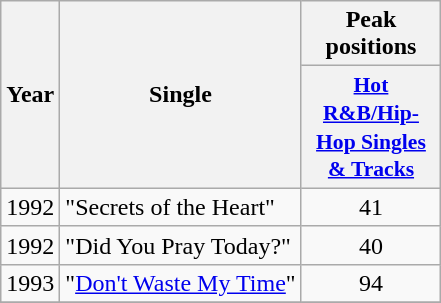<table class="wikitable">
<tr>
<th rowspan="2">Year</th>
<th rowspan="2">Single</th>
<th colspan="5">Peak positions</th>
</tr>
<tr>
<th style="width:6em;font-size:90%;line-height:1.3"><a href='#'>Hot R&B/Hip-Hop Singles & Tracks</a></th>
</tr>
<tr>
<td>1992</td>
<td>"Secrets of the Heart"</td>
<td align="center">41</td>
</tr>
<tr>
<td>1992</td>
<td>"Did You Pray Today?"</td>
<td align="center">40</td>
</tr>
<tr>
<td>1993</td>
<td>"<a href='#'>Don't Waste My Time</a>"</td>
<td align="center">94</td>
</tr>
<tr>
</tr>
</table>
